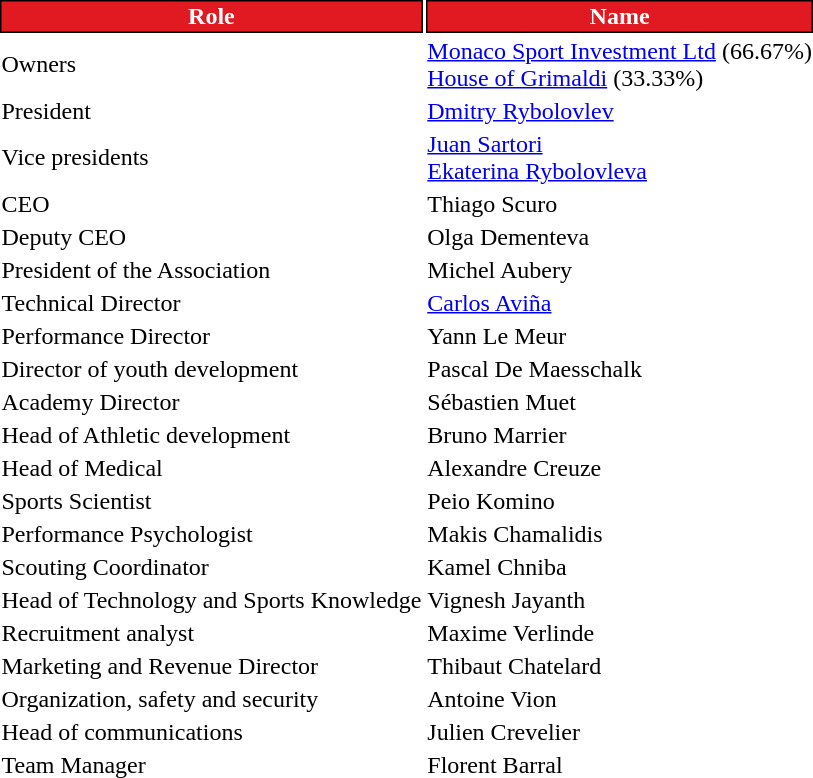<table class="toccolours">
<tr>
<th style="background:#E11A22;color:#FFFFFF;border:1px solid #000000">Role</th>
<th style="background:#E11A22;color:#FFFFFF;border:1px solid #000000">Name</th>
</tr>
<tr>
<td>Owners</td>
<td> <a href='#'>Monaco Sport Investment Ltd</a> (66.67%) <br>  <a href='#'>House of Grimaldi</a> (33.33%)</td>
</tr>
<tr>
<td>President</td>
<td> <a href='#'>Dmitry Rybolovlev</a></td>
</tr>
<tr>
<td>Vice presidents</td>
<td> <a href='#'>Juan Sartori</a> <br>  <a href='#'>Ekaterina Rybolovleva</a></td>
</tr>
<tr>
<td>CEO</td>
<td> Thiago Scuro</td>
</tr>
<tr>
<td>Deputy CEO</td>
<td> Olga Dementeva</td>
</tr>
<tr>
<td>President of the Association</td>
<td> Michel Aubery</td>
</tr>
<tr>
<td>Technical Director</td>
<td> <a href='#'>Carlos Aviña</a></td>
</tr>
<tr>
<td>Performance Director</td>
<td> Yann Le Meur</td>
</tr>
<tr>
<td>Director of youth development</td>
<td> Pascal De Maesschalk</td>
</tr>
<tr>
<td>Academy Director</td>
<td> Sébastien Muet</td>
</tr>
<tr>
<td>Head of Athletic development</td>
<td> Bruno Marrier</td>
</tr>
<tr>
<td>Head of Medical</td>
<td> Alexandre Creuze</td>
</tr>
<tr>
<td>Sports Scientist</td>
<td> Peio Komino</td>
</tr>
<tr>
<td>Performance Psychologist</td>
<td> Makis Chamalidis</td>
</tr>
<tr>
<td>Scouting Coordinator</td>
<td> Kamel Chniba</td>
</tr>
<tr>
<td>Head of Technology and Sports Knowledge</td>
<td> Vignesh Jayanth</td>
</tr>
<tr>
<td>Recruitment analyst</td>
<td> Maxime Verlinde</td>
</tr>
<tr>
<td>Marketing and Revenue Director</td>
<td> Thibaut Chatelard</td>
</tr>
<tr>
<td>Organization, safety and security</td>
<td> Antoine Vion</td>
</tr>
<tr>
<td>Head of communications</td>
<td> Julien Crevelier</td>
</tr>
<tr>
<td>Team Manager</td>
<td> Florent Barral</td>
</tr>
</table>
